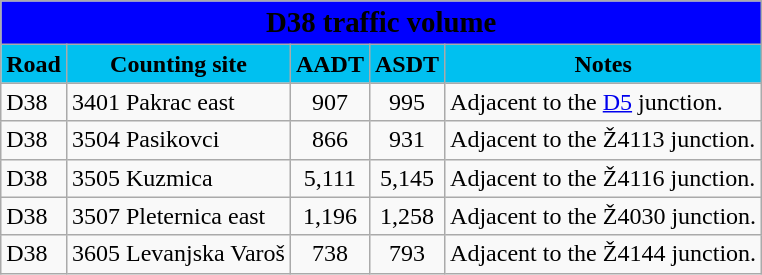<table class="wikitable">
<tr>
<td colspan=5 bgcolor=blue align=center style=margin-top:15><span><big><strong>D38 traffic volume</strong></big></span></td>
</tr>
<tr>
<td align=center bgcolor=00c0f0><strong>Road</strong></td>
<td align=center bgcolor=00c0f0><strong>Counting site</strong></td>
<td align=center bgcolor=00c0f0><strong>AADT</strong></td>
<td align=center bgcolor=00c0f0><strong>ASDT</strong></td>
<td align=center bgcolor=00c0f0><strong>Notes</strong></td>
</tr>
<tr>
<td> D38</td>
<td>3401 Pakrac east</td>
<td align=center>907</td>
<td align=center>995</td>
<td>Adjacent to the <a href='#'>D5</a> junction.</td>
</tr>
<tr>
<td> D38</td>
<td>3504 Pasikovci</td>
<td align=center>866</td>
<td align=center>931</td>
<td>Adjacent to the Ž4113 junction.</td>
</tr>
<tr>
<td> D38</td>
<td>3505 Kuzmica</td>
<td align=center>5,111</td>
<td align=center>5,145</td>
<td>Adjacent to the Ž4116 junction.</td>
</tr>
<tr>
<td> D38</td>
<td>3507 Pleternica east</td>
<td align=center>1,196</td>
<td align=center>1,258</td>
<td>Adjacent to the Ž4030 junction.</td>
</tr>
<tr>
<td> D38</td>
<td>3605 Levanjska Varoš</td>
<td align=center>738</td>
<td align=center>793</td>
<td>Adjacent to the Ž4144 junction.</td>
</tr>
</table>
